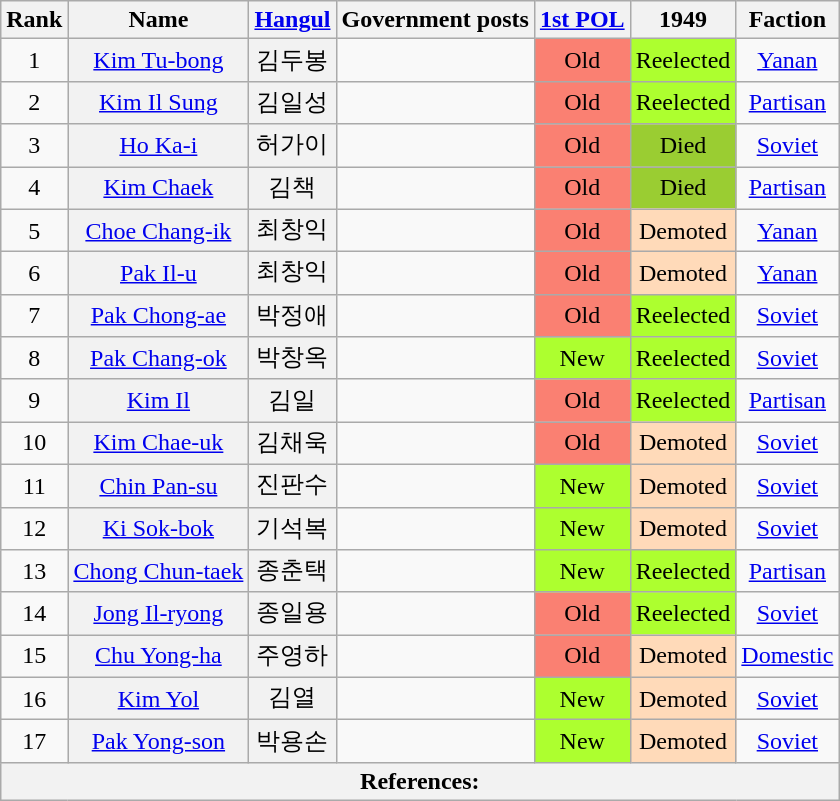<table class="wikitable sortable">
<tr>
<th>Rank</th>
<th>Name</th>
<th class="unsortable"><a href='#'>Hangul</a></th>
<th>Government posts</th>
<th><a href='#'>1st POL</a></th>
<th>1949</th>
<th>Faction</th>
</tr>
<tr>
<td align="center">1</td>
<th align="center" scope="row" style="font-weight:normal;"><a href='#'>Kim Tu-bong</a></th>
<th align="center" scope="row" style="font-weight:normal;">김두봉</th>
<td></td>
<td style="background: Salmon" align="center">Old</td>
<td align="center" style="background: GreenYellow">Reelected</td>
<td align="center"><a href='#'>Yanan</a></td>
</tr>
<tr>
<td align="center">2</td>
<th align="center" scope="row" style="font-weight:normal;"><a href='#'>Kim Il Sung</a></th>
<th align="center" scope="row" style="font-weight:normal;">김일성</th>
<td></td>
<td style="background: Salmon" align="center">Old</td>
<td align="center" style="background: GreenYellow">Reelected</td>
<td align="center"><a href='#'>Partisan</a></td>
</tr>
<tr>
<td align="center">3</td>
<th align="center" scope="row" style="font-weight:normal;"><a href='#'>Ho Ka-i</a></th>
<th align="center" scope="row" style="font-weight:normal;">허가이</th>
<td></td>
<td style="background: Salmon" align="center">Old</td>
<td data-sort-value="1" align="center" style="background: YellowGreen">Died</td>
<td align="center"><a href='#'>Soviet</a></td>
</tr>
<tr>
<td align="center">4</td>
<th align="center" scope="row" style="font-weight:normal;"><a href='#'>Kim Chaek</a></th>
<th align="center" scope="row" style="font-weight:normal;">김책</th>
<td></td>
<td style="background: Salmon" align="center">Old</td>
<td data-sort-value="1" align="center" style="background: YellowGreen">Died</td>
<td align="center"><a href='#'>Partisan</a></td>
</tr>
<tr>
<td align="center">5</td>
<th align="center" scope="row" style="font-weight:normal;"><a href='#'>Choe Chang-ik</a></th>
<th align="center" scope="row" style="font-weight:normal;">최창익</th>
<td></td>
<td style="background: Salmon" align="center">Old</td>
<td style="background: PeachPuff" align="center">Demoted</td>
<td align="center"><a href='#'>Yanan</a></td>
</tr>
<tr>
<td align="center">6</td>
<th align="center" scope="row" style="font-weight:normal;"><a href='#'>Pak Il-u</a></th>
<th align="center" scope="row" style="font-weight:normal;">최창익</th>
<td></td>
<td style="background: Salmon" align="center">Old</td>
<td style="background: PeachPuff" align="center">Demoted</td>
<td align="center"><a href='#'>Yanan</a></td>
</tr>
<tr>
<td align="center">7</td>
<th align="center" scope="row" style="font-weight:normal;"><a href='#'>Pak Chong-ae</a></th>
<th align="center" scope="row" style="font-weight:normal;">박정애</th>
<td></td>
<td style="background: Salmon" align="center">Old</td>
<td align="center" style="background: GreenYellow">Reelected</td>
<td align="center"><a href='#'>Soviet</a></td>
</tr>
<tr>
<td align="center">8</td>
<th align="center" scope="row" style="font-weight:normal;"><a href='#'>Pak Chang-ok</a></th>
<th align="center" scope="row" style="font-weight:normal;">박창옥</th>
<td></td>
<td align="center" style="background: GreenYellow">New</td>
<td align="center" style="background: GreenYellow">Reelected</td>
<td align="center"><a href='#'>Soviet</a></td>
</tr>
<tr>
<td align="center">9</td>
<th align="center" scope="row" style="font-weight:normal;"><a href='#'>Kim Il</a></th>
<th align="center" scope="row" style="font-weight:normal;">김일</th>
<td></td>
<td style="background: Salmon" align="center">Old</td>
<td align="center" style="background: GreenYellow">Reelected</td>
<td align="center"><a href='#'>Partisan</a></td>
</tr>
<tr>
<td align="center">10</td>
<th align="center" scope="row" style="font-weight:normal;"><a href='#'>Kim Chae-uk</a></th>
<th align="center" scope="row" style="font-weight:normal;">김채욱</th>
<td></td>
<td style="background: Salmon" align="center">Old</td>
<td style="background: PeachPuff" align="center">Demoted</td>
<td align="center"><a href='#'>Soviet</a></td>
</tr>
<tr>
<td align="center">11</td>
<th align="center" scope="row" style="font-weight:normal;"><a href='#'>Chin Pan-su</a></th>
<th align="center" scope="row" style="font-weight:normal;">진판수</th>
<td></td>
<td align="center" style="background: GreenYellow">New</td>
<td style="background: PeachPuff" align="center">Demoted</td>
<td align="center"><a href='#'>Soviet</a></td>
</tr>
<tr>
<td align="center">12</td>
<th align="center" scope="row" style="font-weight:normal;"><a href='#'>Ki Sok-bok</a></th>
<th align="center" scope="row" style="font-weight:normal;">기석복</th>
<td></td>
<td align="center" style="background: GreenYellow">New</td>
<td style="background: PeachPuff" align="center">Demoted</td>
<td align="center"><a href='#'>Soviet</a></td>
</tr>
<tr>
<td align="center">13</td>
<th align="center" scope="row" style="font-weight:normal;"><a href='#'>Chong Chun-taek</a></th>
<th align="center" scope="row" style="font-weight:normal;">종춘택</th>
<td></td>
<td align="center" style="background: GreenYellow">New</td>
<td align="center" style="background: GreenYellow">Reelected</td>
<td align="center"><a href='#'>Partisan</a></td>
</tr>
<tr>
<td align="center">14</td>
<th align="center" scope="row" style="font-weight:normal;"><a href='#'>Jong Il-ryong</a></th>
<th align="center" scope="row" style="font-weight:normal;">종일용</th>
<td></td>
<td style="background: Salmon" align="center">Old</td>
<td align="center" style="background: GreenYellow">Reelected</td>
<td align="center"><a href='#'>Soviet</a></td>
</tr>
<tr>
<td align="center">15</td>
<th align="center" scope="row" style="font-weight:normal;"><a href='#'>Chu Yong-ha</a></th>
<th align="center" scope="row" style="font-weight:normal;">주영하</th>
<td></td>
<td style="background: Salmon" align="center">Old</td>
<td style="background: PeachPuff" align="center">Demoted</td>
<td align="center"><a href='#'>Domestic</a></td>
</tr>
<tr>
<td align="center">16</td>
<th align="center" scope="row" style="font-weight:normal;"><a href='#'>Kim Yol</a></th>
<th align="center" scope="row" style="font-weight:normal;">김열</th>
<td></td>
<td align="center" style="background: GreenYellow">New</td>
<td style="background: PeachPuff" align="center">Demoted</td>
<td align="center"><a href='#'>Soviet</a></td>
</tr>
<tr>
<td align="center">17</td>
<th align="center" scope="row" style="font-weight:normal;"><a href='#'>Pak Yong-son</a></th>
<th align="center" scope="row" style="font-weight:normal;">박용손</th>
<td></td>
<td align="center" style="background: GreenYellow">New</td>
<td style="background: PeachPuff" align="center">Demoted</td>
<td align="center"><a href='#'>Soviet</a></td>
</tr>
<tr>
<th colspan="7" unsortable><strong>References:</strong><br></th>
</tr>
</table>
